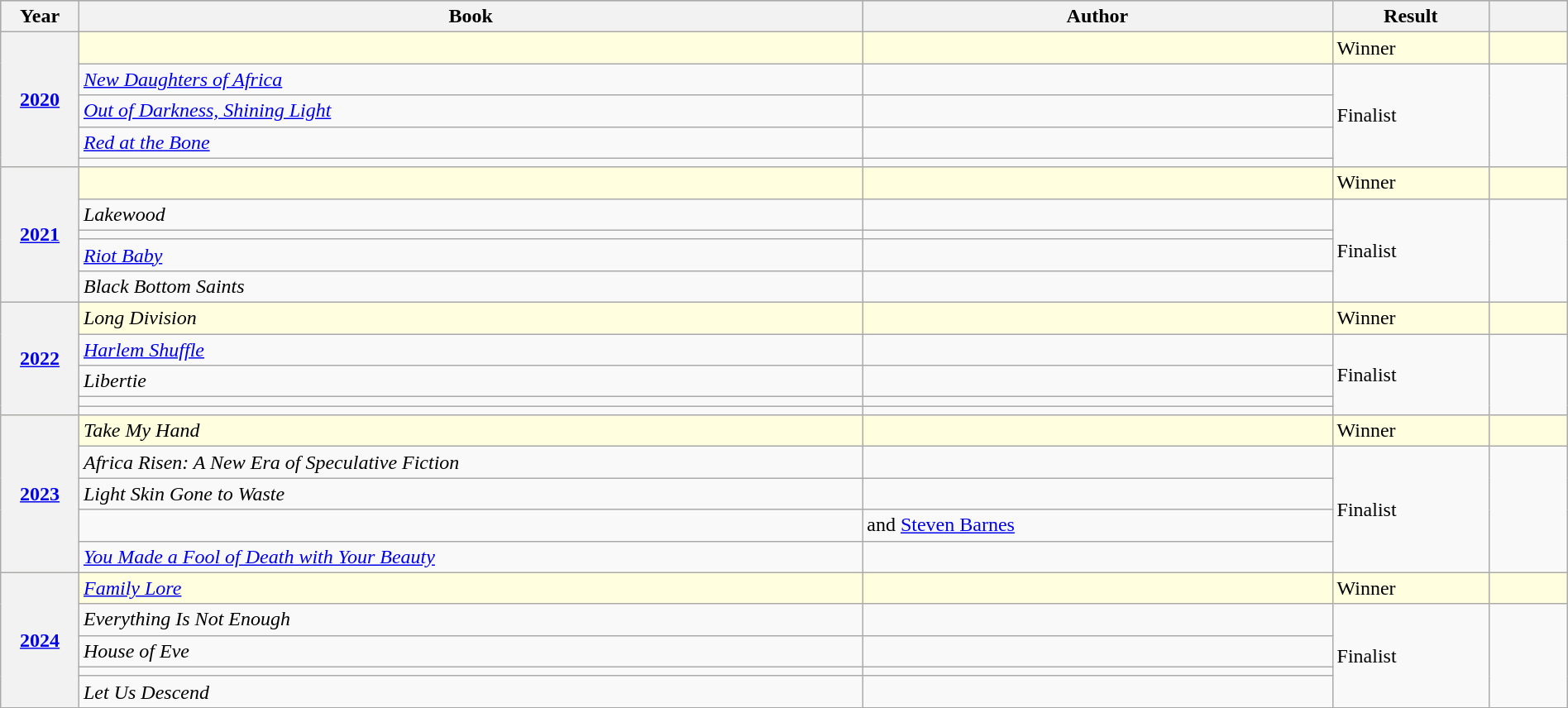<table class="wikitable sortable" style="width:100%;">
<tr style="background:#bebebe;">
<th scope="col"  width="5%">Year</th>
<th scope="col"  width="50%">Book</th>
<th scope="col"  width="30%">Author</th>
<th scope="col" width="10%">Result</th>
<th scope="col"  width="5%"></th>
</tr>
<tr style="background:lightyellow">
<th rowspan="5"><a href='#'>2020</a></th>
<td></td>
<td></td>
<td>Winner</td>
<td></td>
</tr>
<tr>
<td><em><a href='#'>New Daughters of Africa</a></em></td>
<td></td>
<td rowspan="4">Finalist</td>
<td rowspan="4"></td>
</tr>
<tr>
<td><em><a href='#'>Out of Darkness, Shining Light</a></em></td>
<td></td>
</tr>
<tr>
<td><em><a href='#'>Red at the Bone</a></em></td>
<td></td>
</tr>
<tr>
<td></td>
<td></td>
</tr>
<tr style="background:lightyellow">
<th rowspan="5"><a href='#'>2021</a></th>
<td></td>
<td></td>
<td>Winner</td>
<td></td>
</tr>
<tr>
<td><em>Lakewood</em></td>
<td></td>
<td rowspan="4">Finalist</td>
<td rowspan="4"></td>
</tr>
<tr>
<td></td>
<td></td>
</tr>
<tr>
<td><em><a href='#'>Riot Baby</a></em></td>
<td></td>
</tr>
<tr>
<td><em>Black Bottom Saints</em></td>
<td></td>
</tr>
<tr style="background:lightyellow">
<th rowspan="5"><a href='#'>2022</a></th>
<td><em>Long Division</em></td>
<td></td>
<td>Winner</td>
<td></td>
</tr>
<tr>
<td><em><a href='#'>Harlem Shuffle</a></em></td>
<td></td>
<td rowspan="4">Finalist</td>
<td rowspan="4"></td>
</tr>
<tr>
<td><em>Libertie</em></td>
<td></td>
</tr>
<tr>
<td></td>
<td></td>
</tr>
<tr>
<td></td>
<td></td>
</tr>
<tr style="background:lightyellow">
<th rowspan="5"><a href='#'>2023</a></th>
<td><em>Take My Hand</em></td>
<td></td>
<td>Winner</td>
<td align="center"></td>
</tr>
<tr>
<td><em>Africa Risen: A New Era of Speculative Fiction</em></td>
<td></td>
<td rowspan="4">Finalist</td>
<td rowspan="4"></td>
</tr>
<tr>
<td><em>Light Skin Gone to Waste</em></td>
<td></td>
</tr>
<tr>
<td></td>
<td> and <a href='#'>Steven Barnes</a></td>
</tr>
<tr>
<td><em><a href='#'>You Made a Fool of Death with Your Beauty</a></em></td>
<td></td>
</tr>
<tr style="background:lightyellow">
<th rowspan="5"><a href='#'>2024</a></th>
<td><em><a href='#'>Family Lore</a></em></td>
<td></td>
<td>Winner</td>
<td></td>
</tr>
<tr>
<td><em>Everything Is Not Enough</em></td>
<td></td>
<td rowspan="4">Finalist</td>
<td rowspan="4"></td>
</tr>
<tr>
<td><em>House of Eve</em></td>
<td></td>
</tr>
<tr>
<td></td>
<td></td>
</tr>
<tr>
<td><em>Let Us Descend</em></td>
<td></td>
</tr>
</table>
